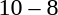<table style="text-align:center">
<tr>
<th width=200></th>
<th width=100></th>
<th width=200></th>
</tr>
<tr>
<td align=right><strong></strong></td>
<td>10 – 8</td>
<td align=left></td>
</tr>
</table>
